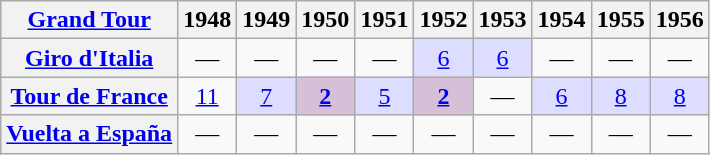<table class="wikitable plainrowheaders">
<tr>
<th scope="col"><a href='#'>Grand Tour</a></th>
<th scope="col">1948</th>
<th scope="col">1949</th>
<th scope="col">1950</th>
<th scope="col">1951</th>
<th scope="col">1952</th>
<th scope="col">1953</th>
<th scope="col">1954</th>
<th scope="col">1955</th>
<th scope="col">1956</th>
</tr>
<tr style="text-align:center;">
<th scope="row"> <a href='#'>Giro d'Italia</a></th>
<td>—</td>
<td>—</td>
<td>—</td>
<td>—</td>
<td style="background:#ddf;"><a href='#'>6</a></td>
<td style="background:#ddf;"><a href='#'>6</a></td>
<td>—</td>
<td>—</td>
<td>—</td>
</tr>
<tr style="text-align:center;">
<th scope="row"> <a href='#'>Tour de France</a></th>
<td style="text-align:center;"><a href='#'>11</a></td>
<td style="background:#ddf;"><a href='#'>7</a></td>
<td style="background:#D8BFD8;"><a href='#'><strong>2</strong></a></td>
<td style="background:#ddf;"><a href='#'>5</a></td>
<td style="background:#D8BFD8;"><a href='#'><strong>2</strong></a></td>
<td>—</td>
<td style="background:#ddf;"><a href='#'>6</a></td>
<td style="background:#ddf;"><a href='#'>8</a></td>
<td style="background:#ddf;"><a href='#'>8</a></td>
</tr>
<tr style="text-align:center;">
<th scope="row"> <a href='#'>Vuelta a España</a></th>
<td>—</td>
<td>—</td>
<td>—</td>
<td>—</td>
<td>—</td>
<td>—</td>
<td>—</td>
<td>—</td>
<td>—</td>
</tr>
</table>
